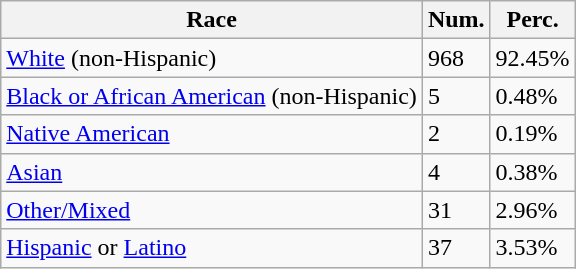<table class="wikitable">
<tr>
<th>Race</th>
<th>Num.</th>
<th>Perc.</th>
</tr>
<tr>
<td><a href='#'>White</a> (non-Hispanic)</td>
<td>968</td>
<td>92.45%</td>
</tr>
<tr>
<td><a href='#'>Black or African American</a> (non-Hispanic)</td>
<td>5</td>
<td>0.48%</td>
</tr>
<tr>
<td><a href='#'>Native American</a></td>
<td>2</td>
<td>0.19%</td>
</tr>
<tr>
<td><a href='#'>Asian</a></td>
<td>4</td>
<td>0.38%</td>
</tr>
<tr>
<td><a href='#'>Other/Mixed</a></td>
<td>31</td>
<td>2.96%</td>
</tr>
<tr>
<td><a href='#'>Hispanic</a> or <a href='#'>Latino</a></td>
<td>37</td>
<td>3.53%</td>
</tr>
</table>
